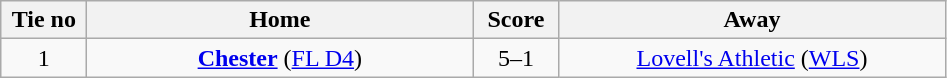<table class="wikitable" style="text-align:center">
<tr>
<th width=50>Tie no</th>
<th width=250>Home</th>
<th width=50>Score</th>
<th width=250>Away</th>
</tr>
<tr>
<td>1</td>
<td><strong><a href='#'>Chester</a></strong> (<a href='#'>FL D4</a>)</td>
<td>5–1</td>
<td><a href='#'>Lovell's Athletic</a> (<a href='#'>WLS</a>)</td>
</tr>
</table>
